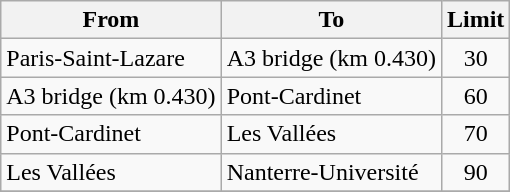<table class="wikitable">
<tr>
<th>From</th>
<th>To</th>
<th>Limit</th>
</tr>
<tr>
<td>Paris-Saint-Lazare</td>
<td>A3 bridge (km 0.430)</td>
<td align="center">30</td>
</tr>
<tr>
<td>A3 bridge (km 0.430)</td>
<td>Pont-Cardinet</td>
<td align="center">60</td>
</tr>
<tr>
<td>Pont-Cardinet</td>
<td>Les Vallées</td>
<td align="center">70</td>
</tr>
<tr>
<td>Les Vallées</td>
<td>Nanterre-Université</td>
<td align="center">90</td>
</tr>
<tr>
</tr>
</table>
